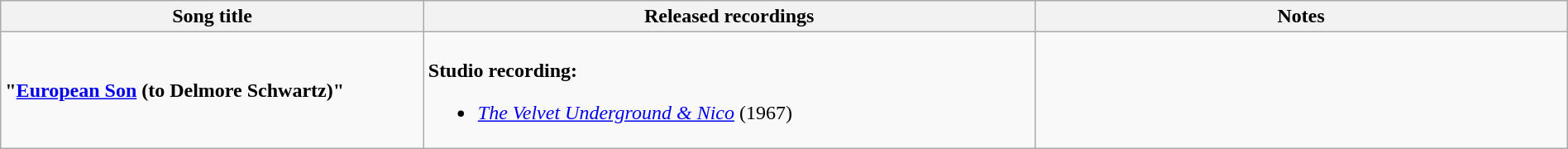<table class="wikitable" style="width:100%;">
<tr>
<th style="width:27%;">Song title</th>
<th style="width:39%;">Released recordings</th>
<th style="width:34%;">Notes</th>
</tr>
<tr>
<td><strong>"<a href='#'>European Son</a> (to Delmore Schwartz)"</strong></td>
<td><br><strong>Studio recording:</strong><ul><li><em><a href='#'>The Velvet Underground & Nico</a></em> (1967)</li></ul></td>
<td></td>
</tr>
</table>
